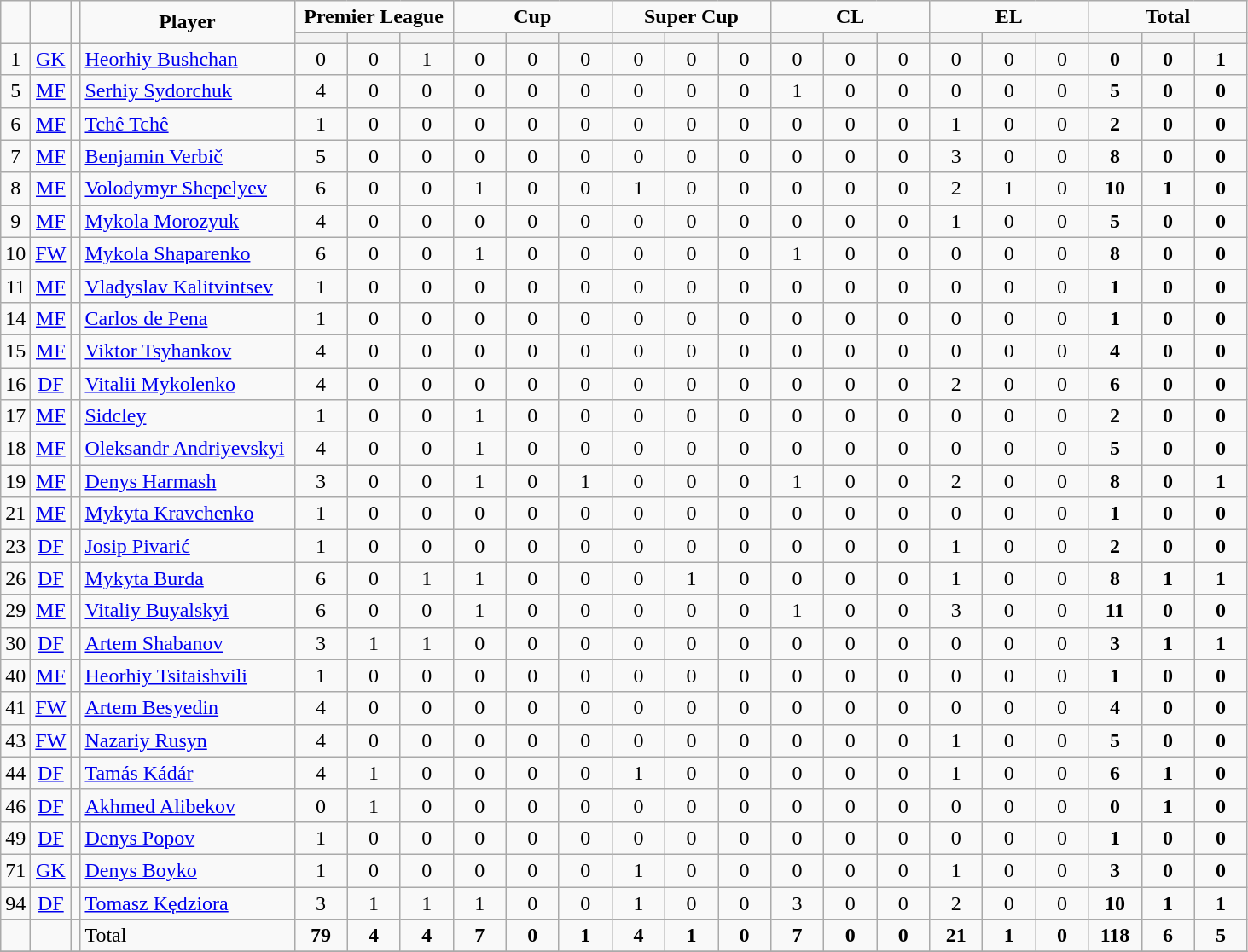<table class="wikitable" style="text-align:center">
<tr>
<td rowspan="2" !width=15><strong></strong></td>
<td rowspan="2" !width=15><strong></strong></td>
<td rowspan="2" !width=15><strong></strong></td>
<td rowspan="2" ! style="width:160px;"><strong>Player</strong></td>
<td colspan="3"><strong>Premier League</strong></td>
<td colspan="3"><strong>Cup</strong></td>
<td colspan="3"><strong>Super Cup</strong></td>
<td colspan="3"><strong>CL</strong></td>
<td colspan="3"><strong>EL</strong></td>
<td colspan="3"><strong>Total</strong></td>
</tr>
<tr>
<th width=34; background:#fe9;"></th>
<th width=34; background:#fe9;"></th>
<th width=34; background:#ff8888;"></th>
<th width=34; background:#fe9;"></th>
<th width=34; background:#fe9;"></th>
<th width=34; background:#ff8888;"></th>
<th width=34; background:#fe9;"></th>
<th width=34; background:#fe9;"></th>
<th width=34; background:#ff8888;"></th>
<th width=34; background:#fe9;"></th>
<th width=34; background:#fe9;"></th>
<th width=34; background:#ff8888;"></th>
<th width=34; background:#fe9;"></th>
<th width=34; background:#fe9;"></th>
<th width=34; background:#ff8888;"></th>
<th width=34; background:#fe9;"></th>
<th width=34; background:#fe9;"></th>
<th width=34; background:#ff8888;"></th>
</tr>
<tr>
<td>1</td>
<td><a href='#'>GK</a></td>
<td></td>
<td align=left><a href='#'>Heorhiy Bushchan</a></td>
<td>0</td>
<td>0</td>
<td>1</td>
<td>0</td>
<td>0</td>
<td>0</td>
<td>0</td>
<td>0</td>
<td>0</td>
<td>0</td>
<td>0</td>
<td>0</td>
<td>0</td>
<td>0</td>
<td>0</td>
<td><strong>0</strong></td>
<td><strong>0</strong></td>
<td><strong>1</strong></td>
</tr>
<tr>
<td>5</td>
<td><a href='#'>MF</a></td>
<td></td>
<td align=left><a href='#'>Serhiy Sydorchuk</a></td>
<td>4</td>
<td>0</td>
<td>0</td>
<td>0</td>
<td>0</td>
<td>0</td>
<td>0</td>
<td>0</td>
<td>0</td>
<td>1</td>
<td>0</td>
<td>0</td>
<td>0</td>
<td>0</td>
<td>0</td>
<td><strong>5</strong></td>
<td><strong>0</strong></td>
<td><strong>0</strong></td>
</tr>
<tr>
<td>6</td>
<td><a href='#'>MF</a></td>
<td></td>
<td align=left><a href='#'>Tchê Tchê</a></td>
<td>1</td>
<td>0</td>
<td>0</td>
<td>0</td>
<td>0</td>
<td>0</td>
<td>0</td>
<td>0</td>
<td>0</td>
<td>0</td>
<td>0</td>
<td>0</td>
<td>1</td>
<td>0</td>
<td>0</td>
<td><strong>2</strong></td>
<td><strong>0</strong></td>
<td><strong>0</strong></td>
</tr>
<tr>
<td>7</td>
<td><a href='#'>MF</a></td>
<td></td>
<td align=left><a href='#'>Benjamin Verbič</a></td>
<td>5</td>
<td>0</td>
<td>0</td>
<td>0</td>
<td>0</td>
<td>0</td>
<td>0</td>
<td>0</td>
<td>0</td>
<td>0</td>
<td>0</td>
<td>0</td>
<td>3</td>
<td>0</td>
<td>0</td>
<td><strong>8</strong></td>
<td><strong>0</strong></td>
<td><strong>0</strong></td>
</tr>
<tr>
<td>8</td>
<td><a href='#'>MF</a></td>
<td></td>
<td align=left><a href='#'>Volodymyr Shepelyev</a></td>
<td>6</td>
<td>0</td>
<td>0</td>
<td>1</td>
<td>0</td>
<td>0</td>
<td>1</td>
<td>0</td>
<td>0</td>
<td>0</td>
<td>0</td>
<td>0</td>
<td>2</td>
<td>1</td>
<td>0</td>
<td><strong>10</strong></td>
<td><strong>1</strong></td>
<td><strong>0</strong></td>
</tr>
<tr>
<td>9</td>
<td><a href='#'>MF</a></td>
<td></td>
<td align=left><a href='#'>Mykola Morozyuk</a></td>
<td>4</td>
<td>0</td>
<td>0</td>
<td>0</td>
<td>0</td>
<td>0</td>
<td>0</td>
<td>0</td>
<td>0</td>
<td>0</td>
<td>0</td>
<td>0</td>
<td>1</td>
<td>0</td>
<td>0</td>
<td><strong>5</strong></td>
<td><strong>0</strong></td>
<td><strong>0</strong></td>
</tr>
<tr>
<td>10</td>
<td><a href='#'>FW</a></td>
<td></td>
<td align=left><a href='#'>Mykola Shaparenko</a></td>
<td>6</td>
<td>0</td>
<td>0</td>
<td>1</td>
<td>0</td>
<td>0</td>
<td>0</td>
<td>0</td>
<td>0</td>
<td>1</td>
<td>0</td>
<td>0</td>
<td>0</td>
<td>0</td>
<td>0</td>
<td><strong>8</strong></td>
<td><strong>0</strong></td>
<td><strong>0</strong></td>
</tr>
<tr>
<td>11</td>
<td><a href='#'>MF</a></td>
<td></td>
<td align=left><a href='#'>Vladyslav Kalitvintsev</a></td>
<td>1</td>
<td>0</td>
<td>0</td>
<td>0</td>
<td>0</td>
<td>0</td>
<td>0</td>
<td>0</td>
<td>0</td>
<td>0</td>
<td>0</td>
<td>0</td>
<td>0</td>
<td>0</td>
<td>0</td>
<td><strong>1</strong></td>
<td><strong>0</strong></td>
<td><strong>0</strong></td>
</tr>
<tr>
<td>14</td>
<td><a href='#'>MF</a></td>
<td></td>
<td align=left><a href='#'>Carlos de Pena</a></td>
<td>1</td>
<td>0</td>
<td>0</td>
<td>0</td>
<td>0</td>
<td>0</td>
<td>0</td>
<td>0</td>
<td>0</td>
<td>0</td>
<td>0</td>
<td>0</td>
<td>0</td>
<td>0</td>
<td>0</td>
<td><strong>1</strong></td>
<td><strong>0</strong></td>
<td><strong>0</strong></td>
</tr>
<tr>
<td>15</td>
<td><a href='#'>MF</a></td>
<td></td>
<td align=left><a href='#'>Viktor Tsyhankov</a></td>
<td>4</td>
<td>0</td>
<td>0</td>
<td>0</td>
<td>0</td>
<td>0</td>
<td>0</td>
<td>0</td>
<td>0</td>
<td>0</td>
<td>0</td>
<td>0</td>
<td>0</td>
<td>0</td>
<td>0</td>
<td><strong>4</strong></td>
<td><strong>0</strong></td>
<td><strong>0</strong></td>
</tr>
<tr>
<td>16</td>
<td><a href='#'>DF</a></td>
<td></td>
<td align=left><a href='#'>Vitalii Mykolenko</a></td>
<td>4</td>
<td>0</td>
<td>0</td>
<td>0</td>
<td>0</td>
<td>0</td>
<td>0</td>
<td>0</td>
<td>0</td>
<td>0</td>
<td>0</td>
<td>0</td>
<td>2</td>
<td>0</td>
<td>0</td>
<td><strong>6</strong></td>
<td><strong>0</strong></td>
<td><strong>0</strong></td>
</tr>
<tr>
<td>17</td>
<td><a href='#'>MF</a></td>
<td></td>
<td align=left><a href='#'>Sidcley</a></td>
<td>1</td>
<td>0</td>
<td>0</td>
<td>1</td>
<td>0</td>
<td>0</td>
<td>0</td>
<td>0</td>
<td>0</td>
<td>0</td>
<td>0</td>
<td>0</td>
<td>0</td>
<td>0</td>
<td>0</td>
<td><strong>2</strong></td>
<td><strong>0</strong></td>
<td><strong>0</strong></td>
</tr>
<tr>
<td>18</td>
<td><a href='#'>MF</a></td>
<td></td>
<td align=left><a href='#'>Oleksandr Andriyevskyi</a></td>
<td>4</td>
<td>0</td>
<td>0</td>
<td>1</td>
<td>0</td>
<td>0</td>
<td>0</td>
<td>0</td>
<td>0</td>
<td>0</td>
<td>0</td>
<td>0</td>
<td>0</td>
<td>0</td>
<td>0</td>
<td><strong>5</strong></td>
<td><strong>0</strong></td>
<td><strong>0</strong></td>
</tr>
<tr>
<td>19</td>
<td><a href='#'>MF</a></td>
<td></td>
<td align=left><a href='#'>Denys Harmash</a></td>
<td>3</td>
<td>0</td>
<td>0</td>
<td>1</td>
<td>0</td>
<td>1</td>
<td>0</td>
<td>0</td>
<td>0</td>
<td>1</td>
<td>0</td>
<td>0</td>
<td>2</td>
<td>0</td>
<td>0</td>
<td><strong>8</strong></td>
<td><strong>0</strong></td>
<td><strong>1</strong></td>
</tr>
<tr>
<td>21</td>
<td><a href='#'>MF</a></td>
<td></td>
<td align=left><a href='#'>Mykyta Kravchenko</a></td>
<td>1</td>
<td>0</td>
<td>0</td>
<td>0</td>
<td>0</td>
<td>0</td>
<td>0</td>
<td>0</td>
<td>0</td>
<td>0</td>
<td>0</td>
<td>0</td>
<td>0</td>
<td>0</td>
<td>0</td>
<td><strong>1</strong></td>
<td><strong>0</strong></td>
<td><strong>0</strong></td>
</tr>
<tr>
<td>23</td>
<td><a href='#'>DF</a></td>
<td></td>
<td align=left><a href='#'>Josip Pivarić</a></td>
<td>1</td>
<td>0</td>
<td>0</td>
<td>0</td>
<td>0</td>
<td>0</td>
<td>0</td>
<td>0</td>
<td>0</td>
<td>0</td>
<td>0</td>
<td>0</td>
<td>1</td>
<td>0</td>
<td>0</td>
<td><strong>2</strong></td>
<td><strong>0</strong></td>
<td><strong>0</strong></td>
</tr>
<tr>
<td>26</td>
<td><a href='#'>DF</a></td>
<td></td>
<td align=left><a href='#'>Mykyta Burda</a></td>
<td>6</td>
<td>0</td>
<td>1</td>
<td>1</td>
<td>0</td>
<td>0</td>
<td>0</td>
<td>1</td>
<td>0</td>
<td>0</td>
<td>0</td>
<td>0</td>
<td>1</td>
<td>0</td>
<td>0</td>
<td><strong>8</strong></td>
<td><strong>1</strong></td>
<td><strong>1</strong></td>
</tr>
<tr>
<td>29</td>
<td><a href='#'>MF</a></td>
<td></td>
<td align=left><a href='#'>Vitaliy Buyalskyi</a></td>
<td>6</td>
<td>0</td>
<td>0</td>
<td>1</td>
<td>0</td>
<td>0</td>
<td>0</td>
<td>0</td>
<td>0</td>
<td>1</td>
<td>0</td>
<td>0</td>
<td>3</td>
<td>0</td>
<td>0</td>
<td><strong>11</strong></td>
<td><strong>0</strong></td>
<td><strong>0</strong></td>
</tr>
<tr>
<td>30</td>
<td><a href='#'>DF</a></td>
<td></td>
<td align=left><a href='#'>Artem Shabanov</a></td>
<td>3</td>
<td>1</td>
<td>1</td>
<td>0</td>
<td>0</td>
<td>0</td>
<td>0</td>
<td>0</td>
<td>0</td>
<td>0</td>
<td>0</td>
<td>0</td>
<td>0</td>
<td>0</td>
<td>0</td>
<td><strong>3</strong></td>
<td><strong>1</strong></td>
<td><strong>1</strong></td>
</tr>
<tr>
<td>40</td>
<td><a href='#'>MF</a></td>
<td></td>
<td align=left><a href='#'>Heorhiy Tsitaishvili</a></td>
<td>1</td>
<td>0</td>
<td>0</td>
<td>0</td>
<td>0</td>
<td>0</td>
<td>0</td>
<td>0</td>
<td>0</td>
<td>0</td>
<td>0</td>
<td>0</td>
<td>0</td>
<td>0</td>
<td>0</td>
<td><strong>1</strong></td>
<td><strong>0</strong></td>
<td><strong>0</strong></td>
</tr>
<tr>
<td>41</td>
<td><a href='#'>FW</a></td>
<td></td>
<td align=left><a href='#'>Artem Besyedin</a></td>
<td>4</td>
<td>0</td>
<td>0</td>
<td>0</td>
<td>0</td>
<td>0</td>
<td>0</td>
<td>0</td>
<td>0</td>
<td>0</td>
<td>0</td>
<td>0</td>
<td>0</td>
<td>0</td>
<td>0</td>
<td><strong>4</strong></td>
<td><strong>0</strong></td>
<td><strong>0</strong></td>
</tr>
<tr>
<td>43</td>
<td><a href='#'>FW</a></td>
<td></td>
<td align=left><a href='#'>Nazariy Rusyn</a></td>
<td>4</td>
<td>0</td>
<td>0</td>
<td>0</td>
<td>0</td>
<td>0</td>
<td>0</td>
<td>0</td>
<td>0</td>
<td>0</td>
<td>0</td>
<td>0</td>
<td>1</td>
<td>0</td>
<td>0</td>
<td><strong>5</strong></td>
<td><strong>0</strong></td>
<td><strong>0</strong></td>
</tr>
<tr>
<td>44</td>
<td><a href='#'>DF</a></td>
<td></td>
<td align=left><a href='#'>Tamás Kádár</a></td>
<td>4</td>
<td>1</td>
<td>0</td>
<td>0</td>
<td>0</td>
<td>0</td>
<td>1</td>
<td>0</td>
<td>0</td>
<td>0</td>
<td>0</td>
<td>0</td>
<td>1</td>
<td>0</td>
<td>0</td>
<td><strong>6</strong></td>
<td><strong>1</strong></td>
<td><strong>0</strong></td>
</tr>
<tr>
<td>46</td>
<td><a href='#'>DF</a></td>
<td></td>
<td align=left><a href='#'>Akhmed Alibekov</a></td>
<td>0</td>
<td>1</td>
<td>0</td>
<td>0</td>
<td>0</td>
<td>0</td>
<td>0</td>
<td>0</td>
<td>0</td>
<td>0</td>
<td>0</td>
<td>0</td>
<td>0</td>
<td>0</td>
<td>0</td>
<td><strong>0</strong></td>
<td><strong>1</strong></td>
<td><strong>0</strong></td>
</tr>
<tr>
<td>49</td>
<td><a href='#'>DF</a></td>
<td></td>
<td align=left><a href='#'>Denys Popov</a></td>
<td>1</td>
<td>0</td>
<td>0</td>
<td>0</td>
<td>0</td>
<td>0</td>
<td>0</td>
<td>0</td>
<td>0</td>
<td>0</td>
<td>0</td>
<td>0</td>
<td>0</td>
<td>0</td>
<td>0</td>
<td><strong>1</strong></td>
<td><strong>0</strong></td>
<td><strong>0</strong></td>
</tr>
<tr>
<td>71</td>
<td><a href='#'>GK</a></td>
<td></td>
<td align=left><a href='#'>Denys Boyko</a></td>
<td>1</td>
<td>0</td>
<td>0</td>
<td>0</td>
<td>0</td>
<td>0</td>
<td>1</td>
<td>0</td>
<td>0</td>
<td>0</td>
<td>0</td>
<td>0</td>
<td>1</td>
<td>0</td>
<td>0</td>
<td><strong>3</strong></td>
<td><strong>0</strong></td>
<td><strong>0</strong></td>
</tr>
<tr>
<td>94</td>
<td><a href='#'>DF</a></td>
<td></td>
<td align=left><a href='#'>Tomasz Kędziora</a></td>
<td>3</td>
<td>1</td>
<td>1</td>
<td>1</td>
<td>0</td>
<td>0</td>
<td>1</td>
<td>0</td>
<td>0</td>
<td>3</td>
<td>0</td>
<td>0</td>
<td>2</td>
<td>0</td>
<td>0</td>
<td><strong>10</strong></td>
<td><strong>1</strong></td>
<td><strong>1</strong></td>
</tr>
<tr>
<td></td>
<td></td>
<td></td>
<td align=left>Total</td>
<td><strong>79</strong></td>
<td><strong>4</strong></td>
<td><strong>4</strong></td>
<td><strong>7</strong></td>
<td><strong>0</strong></td>
<td><strong>1</strong></td>
<td><strong>4</strong></td>
<td><strong>1</strong></td>
<td><strong>0</strong></td>
<td><strong>7</strong></td>
<td><strong>0</strong></td>
<td><strong>0</strong></td>
<td><strong>21</strong></td>
<td><strong>1</strong></td>
<td><strong>0</strong></td>
<td><strong>118</strong></td>
<td><strong>6</strong></td>
<td><strong>5</strong></td>
</tr>
<tr>
</tr>
</table>
